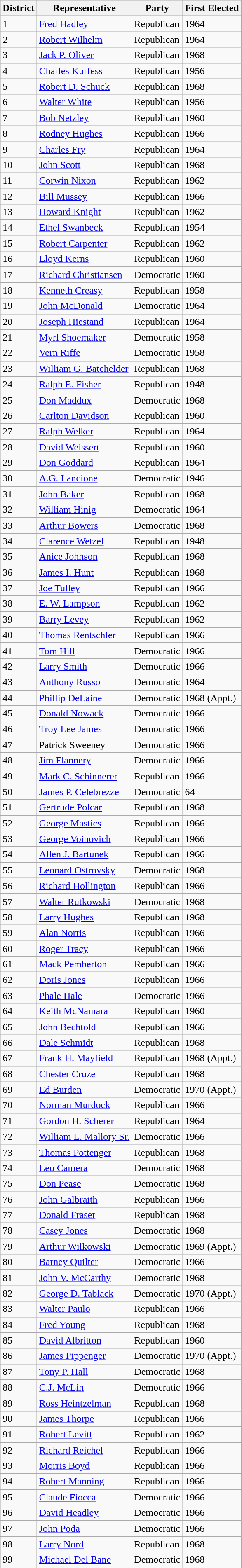<table class="wikitable sortable">
<tr>
<th>District</th>
<th>Representative</th>
<th>Party</th>
<th>First Elected</th>
</tr>
<tr>
<td>1</td>
<td><a href='#'>Fred Hadley</a></td>
<td>Republican</td>
<td>1964</td>
</tr>
<tr>
<td>2</td>
<td><a href='#'>Robert Wilhelm</a></td>
<td>Republican</td>
<td>1964</td>
</tr>
<tr>
<td>3</td>
<td><a href='#'>Jack P. Oliver</a></td>
<td>Republican</td>
<td>1968</td>
</tr>
<tr>
<td>4</td>
<td><a href='#'>Charles Kurfess</a></td>
<td>Republican</td>
<td>1956</td>
</tr>
<tr>
<td>5</td>
<td><a href='#'>Robert D. Schuck</a></td>
<td>Republican</td>
<td>1968</td>
</tr>
<tr>
<td>6</td>
<td><a href='#'>Walter White</a></td>
<td>Republican</td>
<td>1956</td>
</tr>
<tr>
<td>7</td>
<td><a href='#'>Bob Netzley</a></td>
<td>Republican</td>
<td>1960</td>
</tr>
<tr>
<td>8</td>
<td><a href='#'>Rodney Hughes</a></td>
<td>Republican</td>
<td>1966</td>
</tr>
<tr>
<td>9</td>
<td><a href='#'>Charles Fry</a></td>
<td>Republican</td>
<td>1964</td>
</tr>
<tr>
<td>10</td>
<td><a href='#'>John Scott</a></td>
<td>Republican</td>
<td>1968</td>
</tr>
<tr>
<td>11</td>
<td><a href='#'>Corwin Nixon</a></td>
<td>Republican</td>
<td>1962</td>
</tr>
<tr>
<td>12</td>
<td><a href='#'>Bill Mussey</a></td>
<td>Republican</td>
<td>1966</td>
</tr>
<tr>
<td>13</td>
<td><a href='#'>Howard Knight</a></td>
<td>Republican</td>
<td>1962</td>
</tr>
<tr>
<td>14</td>
<td><a href='#'>Ethel Swanbeck</a></td>
<td>Republican</td>
<td>1954</td>
</tr>
<tr>
<td>15</td>
<td><a href='#'>Robert Carpenter</a></td>
<td>Republican</td>
<td>1962</td>
</tr>
<tr>
<td>16</td>
<td><a href='#'>Lloyd Kerns</a></td>
<td>Republican</td>
<td>1960</td>
</tr>
<tr>
<td>17</td>
<td><a href='#'>Richard Christiansen</a></td>
<td>Democratic</td>
<td>1960</td>
</tr>
<tr>
<td>18</td>
<td><a href='#'>Kenneth Creasy</a></td>
<td>Republican</td>
<td>1958</td>
</tr>
<tr>
<td>19</td>
<td><a href='#'>John McDonald</a></td>
<td>Democratic</td>
<td>1964</td>
</tr>
<tr>
<td>20</td>
<td><a href='#'>Joseph Hiestand</a></td>
<td>Republican</td>
<td>1964</td>
</tr>
<tr>
<td>21</td>
<td><a href='#'>Myrl Shoemaker</a></td>
<td>Democratic</td>
<td>1958</td>
</tr>
<tr>
<td>22</td>
<td><a href='#'>Vern Riffe</a></td>
<td>Democratic</td>
<td>1958</td>
</tr>
<tr>
<td>23</td>
<td><a href='#'>William G. Batchelder</a></td>
<td>Republican</td>
<td>1968</td>
</tr>
<tr>
<td>24</td>
<td><a href='#'>Ralph E. Fisher</a></td>
<td>Republican</td>
<td>1948</td>
</tr>
<tr>
<td>25</td>
<td><a href='#'>Don Maddux</a></td>
<td>Democratic</td>
<td>1968</td>
</tr>
<tr>
<td>26</td>
<td><a href='#'>Carlton Davidson</a></td>
<td>Republican</td>
<td>1960</td>
</tr>
<tr>
<td>27</td>
<td><a href='#'>Ralph Welker</a></td>
<td>Republican</td>
<td>1964</td>
</tr>
<tr>
<td>28</td>
<td><a href='#'>David Weissert</a></td>
<td>Republican</td>
<td>1960</td>
</tr>
<tr>
<td>29</td>
<td><a href='#'>Don Goddard</a></td>
<td>Republican</td>
<td>1964</td>
</tr>
<tr>
<td>30</td>
<td><a href='#'>A.G. Lancione</a></td>
<td>Democratic</td>
<td>1946</td>
</tr>
<tr>
<td>31</td>
<td><a href='#'>John Baker</a></td>
<td>Republican</td>
<td>1968</td>
</tr>
<tr>
<td>32</td>
<td><a href='#'>William Hinig</a></td>
<td>Democratic</td>
<td>1964</td>
</tr>
<tr>
<td>33</td>
<td><a href='#'>Arthur Bowers</a></td>
<td>Democratic</td>
<td>1968</td>
</tr>
<tr>
<td>34</td>
<td><a href='#'>Clarence Wetzel</a></td>
<td>Republican</td>
<td>1948</td>
</tr>
<tr>
<td>35</td>
<td><a href='#'>Anice Johnson</a></td>
<td>Republican</td>
<td>1968</td>
</tr>
<tr>
<td>36</td>
<td><a href='#'>James I. Hunt</a></td>
<td>Republican</td>
<td>1968</td>
</tr>
<tr>
<td>37</td>
<td><a href='#'>Joe Tulley</a></td>
<td>Republican</td>
<td>1966</td>
</tr>
<tr>
<td>38</td>
<td><a href='#'>E. W. Lampson</a></td>
<td>Republican</td>
<td>1962</td>
</tr>
<tr>
<td>39</td>
<td><a href='#'>Barry Levey</a></td>
<td>Republican</td>
<td>1962</td>
</tr>
<tr>
<td>40</td>
<td><a href='#'>Thomas Rentschler</a></td>
<td>Republican</td>
<td>1966</td>
</tr>
<tr>
<td>41</td>
<td><a href='#'>Tom Hill</a></td>
<td>Democratic</td>
<td>1966</td>
</tr>
<tr>
<td>42</td>
<td><a href='#'>Larry Smith</a></td>
<td>Democratic</td>
<td>1966</td>
</tr>
<tr>
<td>43</td>
<td><a href='#'>Anthony Russo</a></td>
<td>Democratic</td>
<td>1964</td>
</tr>
<tr>
<td>44</td>
<td><a href='#'>Phillip DeLaine</a></td>
<td>Democratic</td>
<td>1968 (Appt.)</td>
</tr>
<tr>
<td>45</td>
<td><a href='#'>Donald Nowack</a></td>
<td>Democratic</td>
<td>1966</td>
</tr>
<tr>
<td>46</td>
<td><a href='#'>Troy Lee James</a></td>
<td>Democratic</td>
<td>1966</td>
</tr>
<tr>
<td>47</td>
<td>Patrick Sweeney</td>
<td>Democratic</td>
<td>1966</td>
</tr>
<tr>
<td>48</td>
<td><a href='#'>Jim Flannery</a></td>
<td>Democratic</td>
<td>1966</td>
</tr>
<tr>
<td>49</td>
<td><a href='#'>Mark C. Schinnerer</a></td>
<td>Republican</td>
<td>1966</td>
</tr>
<tr>
<td>50</td>
<td><a href='#'>James P. Celebrezze</a></td>
<td>Democratic</td>
<td>64</td>
</tr>
<tr>
<td>51</td>
<td><a href='#'>Gertrude Polcar</a></td>
<td>Republican</td>
<td>1968</td>
</tr>
<tr>
<td>52</td>
<td><a href='#'>George Mastics</a></td>
<td>Republican</td>
<td>1966</td>
</tr>
<tr>
<td>53</td>
<td><a href='#'>George Voinovich</a></td>
<td>Republican</td>
<td>1966</td>
</tr>
<tr>
<td>54</td>
<td><a href='#'>Allen J. Bartunek</a></td>
<td>Republican</td>
<td>1966</td>
</tr>
<tr>
<td>55</td>
<td><a href='#'>Leonard Ostrovsky</a></td>
<td>Democratic</td>
<td>1968</td>
</tr>
<tr>
<td>56</td>
<td><a href='#'>Richard Hollington</a></td>
<td>Republican</td>
<td>1966</td>
</tr>
<tr>
<td>57</td>
<td><a href='#'>Walter Rutkowski</a></td>
<td>Democratic</td>
<td>1968</td>
</tr>
<tr>
<td>58</td>
<td><a href='#'>Larry Hughes</a></td>
<td>Republican</td>
<td>1968</td>
</tr>
<tr>
<td>59</td>
<td><a href='#'>Alan Norris</a></td>
<td>Republican</td>
<td>1966</td>
</tr>
<tr>
<td>60</td>
<td><a href='#'>Roger Tracy</a></td>
<td>Republican</td>
<td>1966</td>
</tr>
<tr>
<td>61</td>
<td><a href='#'>Mack Pemberton</a></td>
<td>Republican</td>
<td>1966</td>
</tr>
<tr>
<td>62</td>
<td><a href='#'>Doris Jones</a></td>
<td>Republican</td>
<td>1966</td>
</tr>
<tr>
<td>63</td>
<td><a href='#'>Phale Hale</a></td>
<td>Democratic</td>
<td>1966</td>
</tr>
<tr>
<td>64</td>
<td><a href='#'>Keith McNamara</a></td>
<td>Republican</td>
<td>1960</td>
</tr>
<tr>
<td>65</td>
<td><a href='#'>John Bechtold</a></td>
<td>Republican</td>
<td>1966</td>
</tr>
<tr>
<td>66</td>
<td><a href='#'>Dale Schmidt</a></td>
<td>Republican</td>
<td>1968</td>
</tr>
<tr>
<td>67</td>
<td><a href='#'>Frank H. Mayfield</a></td>
<td>Republican</td>
<td>1968 (Appt.)</td>
</tr>
<tr>
<td>68</td>
<td><a href='#'>Chester Cruze</a></td>
<td>Republican</td>
<td>1968</td>
</tr>
<tr>
<td>69</td>
<td><a href='#'>Ed Burden</a></td>
<td>Democratic</td>
<td>1970 (Appt.)</td>
</tr>
<tr>
<td>70</td>
<td><a href='#'>Norman Murdock</a></td>
<td>Republican</td>
<td>1966</td>
</tr>
<tr>
<td>71</td>
<td><a href='#'>Gordon H. Scherer</a></td>
<td>Republican</td>
<td>1964</td>
</tr>
<tr>
<td>72</td>
<td><a href='#'>William L. Mallory Sr.</a></td>
<td>Democratic</td>
<td>1966</td>
</tr>
<tr>
<td>73</td>
<td><a href='#'>Thomas Pottenger</a></td>
<td>Republican</td>
<td>1968</td>
</tr>
<tr>
<td>74</td>
<td><a href='#'>Leo Camera</a></td>
<td>Democratic</td>
<td>1968</td>
</tr>
<tr>
<td>75</td>
<td><a href='#'>Don Pease</a></td>
<td>Democratic</td>
<td>1968</td>
</tr>
<tr>
<td>76</td>
<td><a href='#'>John Galbraith</a></td>
<td>Republican</td>
<td>1966</td>
</tr>
<tr>
<td>77</td>
<td><a href='#'>Donald Fraser</a></td>
<td>Republican</td>
<td>1968</td>
</tr>
<tr>
<td>78</td>
<td><a href='#'>Casey Jones</a></td>
<td>Democratic</td>
<td>1968</td>
</tr>
<tr>
<td>79</td>
<td><a href='#'>Arthur Wilkowski</a></td>
<td>Democratic</td>
<td>1969 (Appt.)</td>
</tr>
<tr>
<td>80</td>
<td><a href='#'>Barney Quilter</a></td>
<td>Democratic</td>
<td>1966</td>
</tr>
<tr>
<td>81</td>
<td><a href='#'>John V. McCarthy</a></td>
<td>Democratic</td>
<td>1968</td>
</tr>
<tr>
<td>82</td>
<td><a href='#'>George D. Tablack</a></td>
<td>Democratic</td>
<td>1970 (Appt.)</td>
</tr>
<tr>
<td>83</td>
<td><a href='#'>Walter Paulo</a></td>
<td>Republican</td>
<td>1966</td>
</tr>
<tr>
<td>84</td>
<td><a href='#'>Fred Young</a></td>
<td>Republican</td>
<td>1968</td>
</tr>
<tr>
<td>85</td>
<td><a href='#'>David Albritton</a></td>
<td>Republican</td>
<td>1960</td>
</tr>
<tr>
<td>86</td>
<td><a href='#'>James Pippenger</a></td>
<td>Democratic</td>
<td>1970 (Appt.)</td>
</tr>
<tr>
<td>87</td>
<td><a href='#'>Tony P. Hall</a></td>
<td>Democratic</td>
<td>1968</td>
</tr>
<tr>
<td>88</td>
<td><a href='#'>C.J. McLin</a></td>
<td>Democratic</td>
<td>1966</td>
</tr>
<tr>
<td>89</td>
<td><a href='#'>Ross Heintzelman</a></td>
<td>Republican</td>
<td>1968</td>
</tr>
<tr>
<td>90</td>
<td><a href='#'>James Thorpe</a></td>
<td>Republican</td>
<td>1966</td>
</tr>
<tr>
<td>91</td>
<td><a href='#'>Robert Levitt</a></td>
<td>Republican</td>
<td>1962</td>
</tr>
<tr>
<td>92</td>
<td><a href='#'>Richard Reichel</a></td>
<td>Republican</td>
<td>1966</td>
</tr>
<tr>
<td>93</td>
<td><a href='#'>Morris Boyd</a></td>
<td>Republican</td>
<td>1966</td>
</tr>
<tr>
<td>94</td>
<td><a href='#'>Robert Manning</a></td>
<td>Republican</td>
<td>1966</td>
</tr>
<tr>
<td>95</td>
<td><a href='#'>Claude Fiocca</a></td>
<td>Democratic</td>
<td>1966</td>
</tr>
<tr>
<td>96</td>
<td><a href='#'>David Headley</a></td>
<td>Democratic</td>
<td>1966</td>
</tr>
<tr>
<td>97</td>
<td><a href='#'>John Poda</a></td>
<td>Democratic</td>
<td>1966</td>
</tr>
<tr>
<td>98</td>
<td><a href='#'>Larry Nord</a></td>
<td>Republican</td>
<td>1968</td>
</tr>
<tr>
<td>99</td>
<td><a href='#'>Michael Del Bane</a></td>
<td>Democratic</td>
<td>1968</td>
</tr>
</table>
